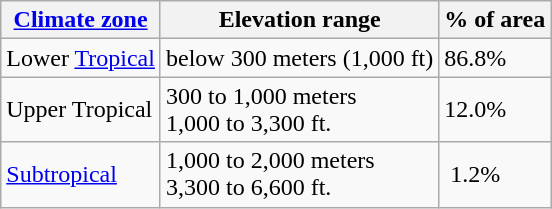<table class="wikitable">
<tr>
<th><a href='#'>Climate zone</a></th>
<th>Elevation range</th>
<th>% of area</th>
</tr>
<tr>
<td>Lower <a href='#'>Tropical</a></td>
<td>below 300 meters (1,000 ft)</td>
<td>86.8%</td>
</tr>
<tr>
<td>Upper Tropical</td>
<td>300 to 1,000 meters<br>1,000 to 3,300 ft.</td>
<td>12.0%</td>
</tr>
<tr>
<td><a href='#'>Subtropical</a></td>
<td>1,000 to 2,000 meters<br>3,300 to 6,600 ft.</td>
<td> 1.2%</td>
</tr>
</table>
